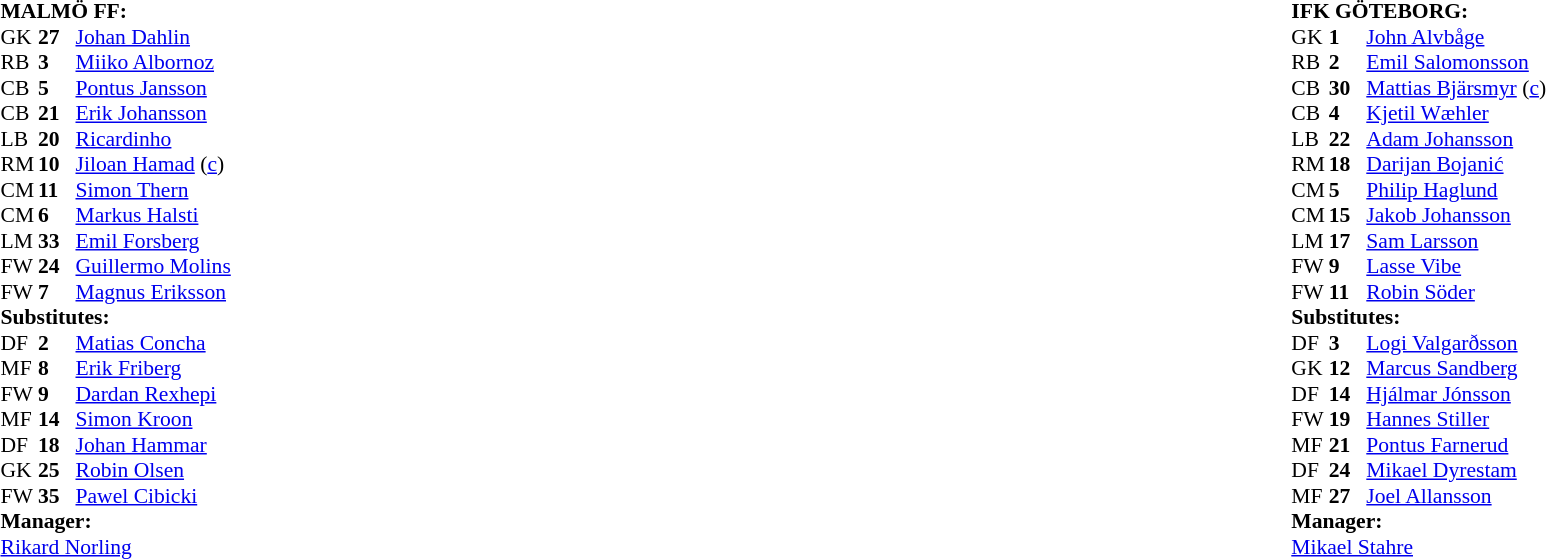<table width="100%">
<tr>
<td valign="top" width="50%"><br><table style="font-size: 90%" cellspacing="0" cellpadding="0">
<tr>
<td colspan="4"><strong>MALMÖ FF:</strong></td>
</tr>
<tr>
<th width="25"></th>
<th width="25"></th>
</tr>
<tr>
<td>GK</td>
<td><strong>27</strong></td>
<td> <a href='#'>Johan Dahlin</a></td>
</tr>
<tr>
<td>RB</td>
<td><strong>3</strong></td>
<td> <a href='#'>Miiko Albornoz</a></td>
</tr>
<tr>
<td>CB</td>
<td><strong>5</strong></td>
<td> <a href='#'>Pontus Jansson</a></td>
</tr>
<tr>
<td>CB</td>
<td><strong>21</strong></td>
<td> <a href='#'>Erik Johansson</a></td>
</tr>
<tr>
<td>LB</td>
<td><strong>20</strong></td>
<td> <a href='#'>Ricardinho</a></td>
</tr>
<tr>
<td>RM</td>
<td><strong>10</strong></td>
<td> <a href='#'>Jiloan Hamad</a> (<a href='#'>c</a>)</td>
<td></td>
</tr>
<tr>
<td>CM</td>
<td><strong>11</strong></td>
<td> <a href='#'>Simon Thern</a></td>
<td></td>
<td></td>
</tr>
<tr>
<td>CM</td>
<td><strong>6</strong></td>
<td> <a href='#'>Markus Halsti</a></td>
</tr>
<tr>
<td>LM</td>
<td><strong>33</strong></td>
<td> <a href='#'>Emil Forsberg</a></td>
<td></td>
<td></td>
</tr>
<tr>
<td>FW</td>
<td><strong>24</strong></td>
<td> <a href='#'>Guillermo Molins</a></td>
</tr>
<tr>
<td>FW</td>
<td><strong>7</strong></td>
<td> <a href='#'>Magnus Eriksson</a></td>
</tr>
<tr>
<td colspan=4><strong>Substitutes:</strong></td>
</tr>
<tr>
<td>DF</td>
<td><strong>2</strong></td>
<td> <a href='#'>Matias Concha</a></td>
</tr>
<tr>
<td>MF</td>
<td><strong>8</strong></td>
<td> <a href='#'>Erik Friberg</a></td>
<td></td>
<td></td>
</tr>
<tr>
<td>FW</td>
<td><strong>9</strong></td>
<td> <a href='#'>Dardan Rexhepi</a></td>
</tr>
<tr>
<td>MF</td>
<td><strong>14</strong></td>
<td> <a href='#'>Simon Kroon</a></td>
<td></td>
<td></td>
</tr>
<tr>
<td>DF</td>
<td><strong>18</strong></td>
<td> <a href='#'>Johan Hammar</a></td>
</tr>
<tr>
<td>GK</td>
<td><strong>25</strong></td>
<td> <a href='#'>Robin Olsen</a></td>
</tr>
<tr>
<td>FW</td>
<td><strong>35</strong></td>
<td> <a href='#'>Pawel Cibicki</a></td>
</tr>
<tr>
<td colspan=4><strong>Manager:</strong></td>
</tr>
<tr>
<td colspan="4"> <a href='#'>Rikard Norling</a></td>
</tr>
<tr>
</tr>
</table>
</td>
<td valign="top"></td>
<td valign="top" width="50%"><br><table style="font-size: 90%" cellspacing="0" cellpadding="0" align="center">
<tr>
<td colspan="4"><strong>IFK GÖTEBORG:</strong></td>
</tr>
<tr>
<th width="25"></th>
<th width="25"></th>
</tr>
<tr>
<td>GK</td>
<td><strong>1</strong></td>
<td> <a href='#'>John Alvbåge</a></td>
<td></td>
</tr>
<tr>
<td>RB</td>
<td><strong>2</strong></td>
<td> <a href='#'>Emil Salomonsson</a></td>
<td></td>
<td></td>
</tr>
<tr>
<td>CB</td>
<td><strong>30</strong></td>
<td> <a href='#'>Mattias Bjärsmyr</a> (<a href='#'>c</a>)</td>
</tr>
<tr>
<td>CB</td>
<td><strong>4</strong></td>
<td> <a href='#'>Kjetil Wæhler</a></td>
</tr>
<tr>
<td>LB</td>
<td><strong>22</strong></td>
<td> <a href='#'>Adam Johansson</a></td>
<td></td>
</tr>
<tr>
<td>RM</td>
<td><strong>18</strong></td>
<td> <a href='#'>Darijan Bojanić</a></td>
<td></td>
<td></td>
</tr>
<tr>
<td>CM</td>
<td><strong>5</strong></td>
<td> <a href='#'>Philip Haglund</a></td>
<td></td>
</tr>
<tr>
<td>CM</td>
<td><strong>15</strong></td>
<td> <a href='#'>Jakob Johansson</a></td>
</tr>
<tr>
<td>LM</td>
<td><strong>17</strong></td>
<td> <a href='#'>Sam Larsson</a></td>
</tr>
<tr>
<td>FW</td>
<td><strong>9</strong></td>
<td> <a href='#'>Lasse Vibe</a></td>
</tr>
<tr>
<td>FW</td>
<td><strong>11</strong></td>
<td> <a href='#'>Robin Söder</a></td>
</tr>
<tr>
<td colspan=4><strong>Substitutes:</strong></td>
</tr>
<tr>
<td>DF</td>
<td><strong>3</strong></td>
<td> <a href='#'>Logi Valgarðsson</a></td>
</tr>
<tr>
<td>GK</td>
<td><strong>12</strong></td>
<td> <a href='#'>Marcus Sandberg</a></td>
</tr>
<tr>
<td>DF</td>
<td><strong>14</strong></td>
<td> <a href='#'>Hjálmar Jónsson</a></td>
</tr>
<tr>
<td>FW</td>
<td><strong>19</strong></td>
<td> <a href='#'>Hannes Stiller</a></td>
<td></td>
<td></td>
</tr>
<tr>
<td>MF</td>
<td><strong>21</strong></td>
<td> <a href='#'>Pontus Farnerud</a></td>
<td></td>
<td></td>
</tr>
<tr>
<td>DF</td>
<td><strong>24</strong></td>
<td> <a href='#'>Mikael Dyrestam</a></td>
</tr>
<tr>
<td>MF</td>
<td><strong>27</strong></td>
<td> <a href='#'>Joel Allansson</a></td>
</tr>
<tr>
<td colspan=4><strong>Manager:</strong></td>
</tr>
<tr>
<td colspan="4"> <a href='#'>Mikael Stahre</a></td>
</tr>
</table>
</td>
</tr>
</table>
